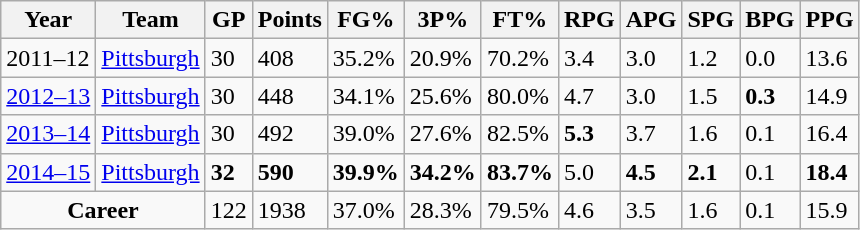<table class="wikitable sortable">
<tr>
<th>Year</th>
<th>Team</th>
<th>GP</th>
<th>Points</th>
<th>FG%</th>
<th>3P%</th>
<th>FT%</th>
<th>RPG</th>
<th>APG</th>
<th>SPG</th>
<th>BPG</th>
<th>PPG</th>
</tr>
<tr>
<td>2011–12</td>
<td><a href='#'>Pittsburgh</a></td>
<td>30</td>
<td>408</td>
<td>35.2%</td>
<td>20.9%</td>
<td>70.2%</td>
<td>3.4</td>
<td>3.0</td>
<td>1.2</td>
<td>0.0</td>
<td>13.6</td>
</tr>
<tr>
<td><a href='#'>2012–13</a></td>
<td><a href='#'>Pittsburgh</a></td>
<td>30</td>
<td>448</td>
<td>34.1%</td>
<td>25.6%</td>
<td>80.0%</td>
<td>4.7</td>
<td>3.0</td>
<td>1.5</td>
<td><strong>0.3</strong></td>
<td>14.9</td>
</tr>
<tr>
<td><a href='#'>2013–14</a></td>
<td><a href='#'>Pittsburgh</a></td>
<td>30</td>
<td>492</td>
<td>39.0%</td>
<td>27.6%</td>
<td>82.5%</td>
<td><strong>5.3</strong></td>
<td>3.7</td>
<td>1.6</td>
<td>0.1</td>
<td>16.4</td>
</tr>
<tr>
<td><a href='#'>2014–15</a></td>
<td><a href='#'>Pittsburgh</a></td>
<td><strong>32</strong></td>
<td><strong>590</strong></td>
<td><strong>39.9%</strong></td>
<td><strong>34.2%</strong></td>
<td><strong>83.7%</strong></td>
<td>5.0</td>
<td><strong>4.5</strong></td>
<td><strong>2.1</strong></td>
<td>0.1</td>
<td><strong>18.4</strong></td>
</tr>
<tr>
<td align=center colspan=2><strong>Career</strong></td>
<td>122</td>
<td>1938</td>
<td>37.0%</td>
<td>28.3%</td>
<td>79.5%</td>
<td>4.6</td>
<td>3.5</td>
<td>1.6</td>
<td>0.1</td>
<td>15.9</td>
</tr>
</table>
